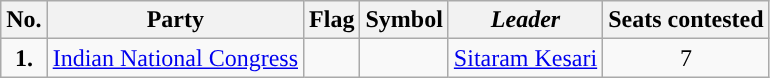<table class="wikitable">
<tr>
<th>No.</th>
<th>Party</th>
<th><strong>Flag</strong></th>
<th>Symbol</th>
<th><em>Leader</em></th>
<th>Seats contested</th>
</tr>
<tr>
<td ! style="text-align:center; background:"><strong>1.</strong></td>
<td style="text-align:center"><a href='#'>Indian National Congress</a></td>
<td></td>
<td></td>
<td style="text-align:center"><a href='#'>Sitaram Kesari</a></td>
<td style="text-align:center">7</td>
</tr>
</table>
